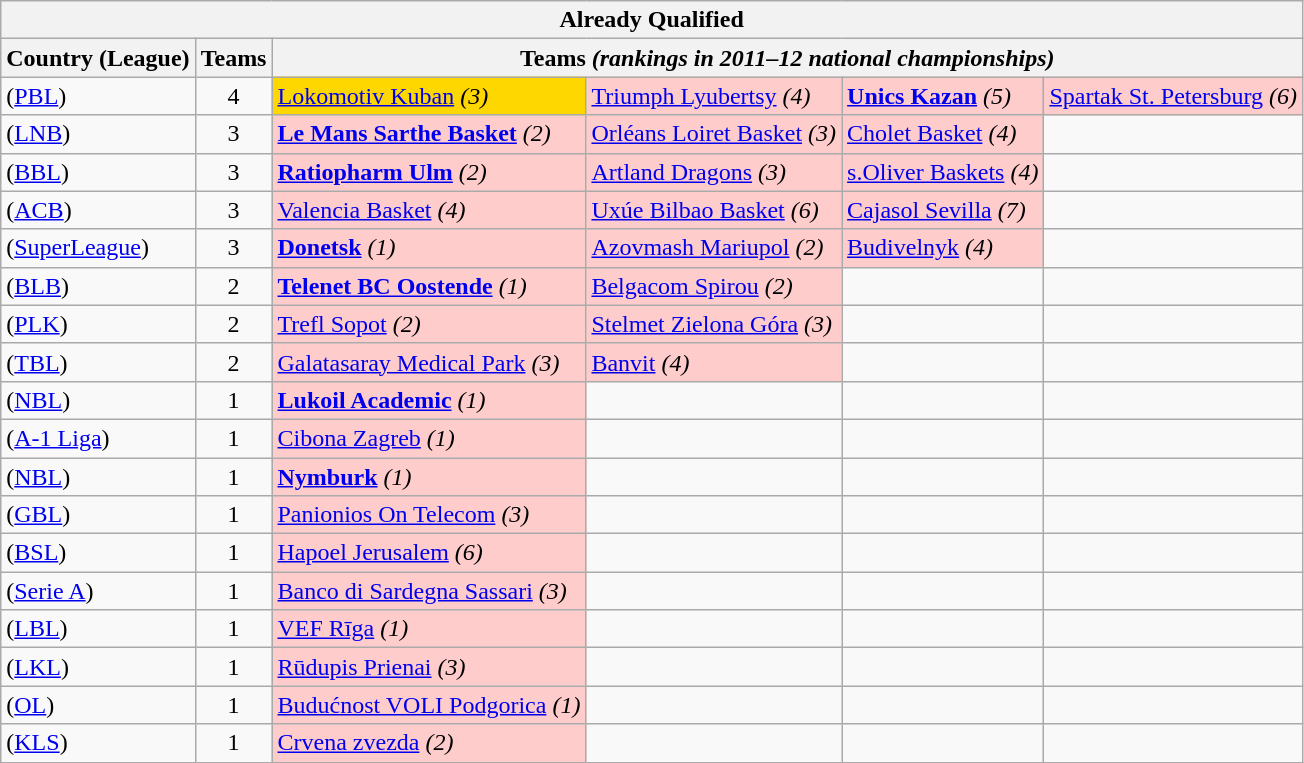<table class="wikitable">
<tr>
<th colspan=7>Already Qualified</th>
</tr>
<tr>
<th>Country (League)</th>
<th>Teams</th>
<th colspan=5>Teams <em>(rankings in 2011–12 national championships)</em></th>
</tr>
<tr>
<td> (<a href='#'>PBL</a>)</td>
<td align=center>4</td>
<td style="background:gold"><a href='#'>Lokomotiv Kuban</a> <em>(3)</em></td>
<td style="background:#ffcccc;"><a href='#'>Triumph Lyubertsy</a> <em>(4)</em></td>
<td style="background:#ffcccc;"><strong><a href='#'>Unics Kazan</a></strong> <em>(5)</em></td>
<td style="background:#ffcccc;"><a href='#'>Spartak St. Petersburg</a> <em>(6)</em></td>
</tr>
<tr>
<td> (<a href='#'>LNB</a>)</td>
<td align=center>3</td>
<td style="background:#ffcccc;"><strong><a href='#'>Le Mans Sarthe Basket</a></strong> <em>(2)</em></td>
<td style="background:#ffcccc;"><a href='#'>Orléans Loiret Basket</a> <em>(3)</em></td>
<td style="background:#ffcccc;"><a href='#'>Cholet Basket</a> <em>(4)</em></td>
<td></td>
</tr>
<tr>
<td> (<a href='#'>BBL</a>)</td>
<td align=center>3</td>
<td style="background:#ffcccc;"><strong><a href='#'>Ratiopharm Ulm</a></strong> <em>(2)</em></td>
<td style="background:#ffcccc;"><a href='#'>Artland Dragons</a> <em>(3)</em></td>
<td style="background:#ffcccc;"><a href='#'>s.Oliver Baskets</a> <em>(4)</em></td>
<td></td>
</tr>
<tr>
<td> (<a href='#'>ACB</a>)</td>
<td align=center>3</td>
<td style="background:#ffcccc;"><a href='#'>Valencia Basket</a> <em>(4)</em></td>
<td style="background:#ffcccc;"><a href='#'>Uxúe Bilbao Basket</a> <em>(6)</em></td>
<td style="background:#ffcccc;"><a href='#'>Cajasol Sevilla</a>  <em>(7)</em></td>
<td></td>
</tr>
<tr>
<td> (<a href='#'>SuperLeague</a>)</td>
<td align=center>3</td>
<td style="background:#ffcccc;"><strong><a href='#'>Donetsk</a></strong> <em>(1)</em></td>
<td style="background:#ffcccc;"><a href='#'>Azovmash Mariupol</a>  <em>(2)</em></td>
<td style="background:#ffcccc;"><a href='#'>Budivelnyk</a>  <em>(4)</em></td>
<td></td>
</tr>
<tr>
<td> (<a href='#'>BLB</a>)</td>
<td align=center>2</td>
<td style="background:#ffcccc;"><strong><a href='#'>Telenet BC Oostende</a></strong> <em>(1)</em></td>
<td style="background:#ffcccc;"><a href='#'>Belgacom Spirou</a> <em>(2)</em></td>
<td></td>
<td></td>
</tr>
<tr>
<td> (<a href='#'>PLK</a>)</td>
<td align=center>2</td>
<td style="background:#ffcccc;"><a href='#'>Trefl Sopot</a> <em>(2)</em></td>
<td style="background:#ffcccc;"><a href='#'>Stelmet Zielona Góra</a>  <em>(3)</em></td>
<td></td>
<td></td>
</tr>
<tr>
<td> (<a href='#'>TBL</a>)</td>
<td align=center>2</td>
<td style="background:#ffcccc;"><a href='#'>Galatasaray Medical Park</a> <em>(3)</em></td>
<td style="background:#ffcccc;"><a href='#'>Banvit</a>  <em>(4)</em></td>
<td></td>
<td></td>
</tr>
<tr>
<td> (<a href='#'>NBL</a>)</td>
<td align=center>1</td>
<td style="background:#ffcccc;"><strong><a href='#'>Lukoil Academic</a></strong>  <em>(1)</em></td>
<td></td>
<td></td>
<td></td>
</tr>
<tr>
<td> (<a href='#'>A-1 Liga</a>)</td>
<td align=center>1</td>
<td style="background:#ffcccc;"><a href='#'>Cibona Zagreb</a>  <em>(1)</em></td>
<td></td>
<td></td>
<td></td>
</tr>
<tr>
<td> (<a href='#'>NBL</a>)</td>
<td align=center>1</td>
<td style="background:#ffcccc;"><strong><a href='#'>Nymburk</a></strong> <em>(1)</em></td>
<td></td>
<td></td>
<td></td>
</tr>
<tr>
<td> (<a href='#'>GBL</a>)</td>
<td align=center>1</td>
<td style="background:#ffcccc;"><a href='#'>Panionios On Telecom</a> <em>(3)</em></td>
<td></td>
<td></td>
<td></td>
</tr>
<tr>
<td> (<a href='#'>BSL</a>)</td>
<td align=center>1</td>
<td style="background:#ffcccc;"><a href='#'>Hapoel Jerusalem</a>  <em>(6)</em></td>
<td></td>
<td></td>
<td></td>
</tr>
<tr>
<td> (<a href='#'>Serie A</a>)</td>
<td align=center>1</td>
<td style="background:#ffcccc;"><a href='#'>Banco di Sardegna Sassari</a> <em>(3)</em></td>
<td></td>
<td></td>
<td></td>
</tr>
<tr>
<td> (<a href='#'>LBL</a>)</td>
<td align=center>1</td>
<td style="background:#ffcccc;"><a href='#'>VEF Rīga</a> <em>(1)</em></td>
<td></td>
<td></td>
<td></td>
</tr>
<tr>
<td> (<a href='#'>LKL</a>)</td>
<td align=center>1</td>
<td style="background:#ffcccc;"><a href='#'>Rūdupis Prienai</a>  <em>(3)</em></td>
<td></td>
<td></td>
<td></td>
</tr>
<tr>
<td> (<a href='#'>OL</a>)</td>
<td align=center>1</td>
<td style="background:#ffcccc;"><a href='#'>Budućnost VOLI Podgorica</a> <em>(1)</em></td>
<td></td>
<td></td>
<td></td>
</tr>
<tr>
<td> (<a href='#'>KLS</a>)</td>
<td align=center>1</td>
<td style="background:#ffcccc;"><a href='#'>Crvena zvezda</a>  <em>(2)</em></td>
<td></td>
<td></td>
<td></td>
</tr>
</table>
